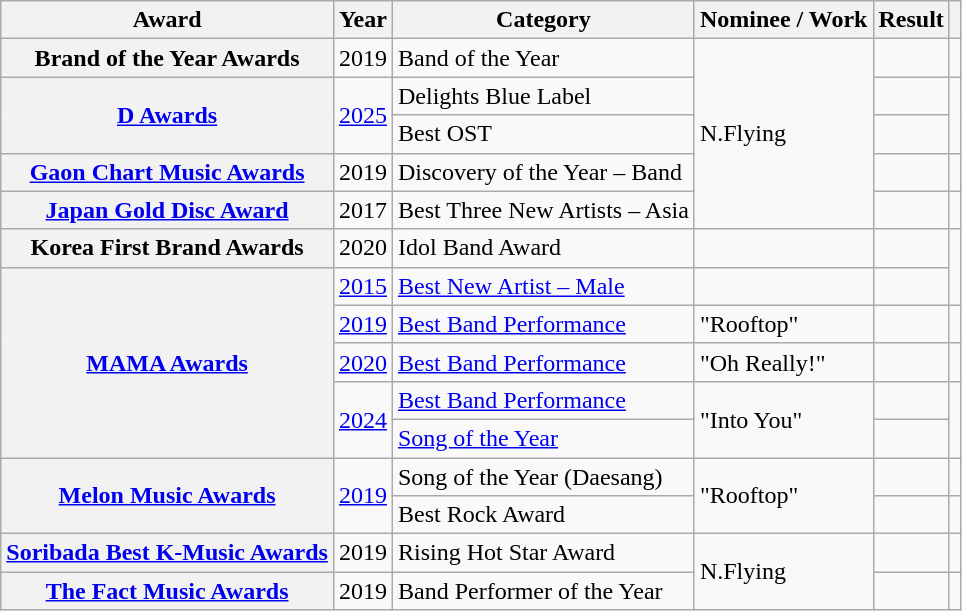<table class="wikitable sortable plainrowheaders">
<tr>
<th scope="col">Award</th>
<th scope="col">Year</th>
<th scope="col">Category</th>
<th scope="col">Nominee / Work</th>
<th scope="col">Result</th>
<th scope="col" class="unsortable"></th>
</tr>
<tr>
<th scope="row">Brand of the Year Awards</th>
<td style="text-align:center">2019</td>
<td>Band of the Year</td>
<td rowspan="5">N.Flying</td>
<td></td>
<td style="text-align:center"></td>
</tr>
<tr>
<th scope="row" rowspan="2"><a href='#'>D Awards</a></th>
<td rowspan="2"><a href='#'>2025</a></td>
<td>Delights Blue Label</td>
<td></td>
<td rowspan="2" style="text-align:center"></td>
</tr>
<tr>
<td>Best OST</td>
<td></td>
</tr>
<tr>
<th scope="row"><a href='#'>Gaon Chart Music Awards</a></th>
<td style="text-align:center">2019</td>
<td>Discovery of the Year – Band</td>
<td></td>
<td style="text-align:center"></td>
</tr>
<tr>
<th scope="row"><a href='#'>Japan Gold Disc Award</a></th>
<td style="text-align:center">2017</td>
<td>Best Three New Artists – Asia</td>
<td></td>
<td style="text-align:center"></td>
</tr>
<tr>
<th scope="row">Korea First Brand Awards</th>
<td style="text-align:center">2020</td>
<td>Idol Band Award</td>
<td></td>
<td style="text-align:center"></td>
</tr>
<tr>
<th scope="row" rowspan="5"><a href='#'>MAMA Awards</a></th>
<td style="text-align:center"><a href='#'>2015</a></td>
<td><a href='#'>Best New Artist – Male</a></td>
<td></td>
<td style="text-align:center"></td>
</tr>
<tr>
<td style="text-align:center"><a href='#'>2019</a></td>
<td><a href='#'>Best Band Performance</a></td>
<td>"Rooftop"</td>
<td></td>
<td style="text-align:center"></td>
</tr>
<tr>
<td style="text-align:center"><a href='#'>2020</a></td>
<td><a href='#'>Best Band Performance</a></td>
<td>"Oh Really!"</td>
<td></td>
<td style="text-align:center"></td>
</tr>
<tr>
<td rowspan="2" style="text-align:center"><a href='#'>2024</a></td>
<td><a href='#'>Best Band Performance</a></td>
<td rowspan="2">"Into You"</td>
<td></td>
<td rowspan="2" style="text-align:center"></td>
</tr>
<tr>
<td><a href='#'>Song of the Year</a></td>
<td></td>
</tr>
<tr>
<th scope="row" rowspan="2"><a href='#'>Melon Music Awards</a></th>
<td style="text-align:center" rowspan="2"><a href='#'>2019</a></td>
<td>Song of the Year (Daesang)</td>
<td rowspan="2">"Rooftop"</td>
<td></td>
<td style="text-align:center"></td>
</tr>
<tr>
<td>Best Rock Award</td>
<td></td>
<td style="text-align:center"></td>
</tr>
<tr>
<th scope="row"><a href='#'>Soribada Best K-Music Awards</a></th>
<td style="text-align:center">2019</td>
<td>Rising Hot Star Award</td>
<td rowspan="2">N.Flying</td>
<td></td>
<td style="text-align:center"></td>
</tr>
<tr>
<th scope="row"><a href='#'>The Fact Music Awards</a></th>
<td style="text-align:center">2019</td>
<td>Band Performer of the Year</td>
<td></td>
<td style="text-align:center"></td>
</tr>
</table>
